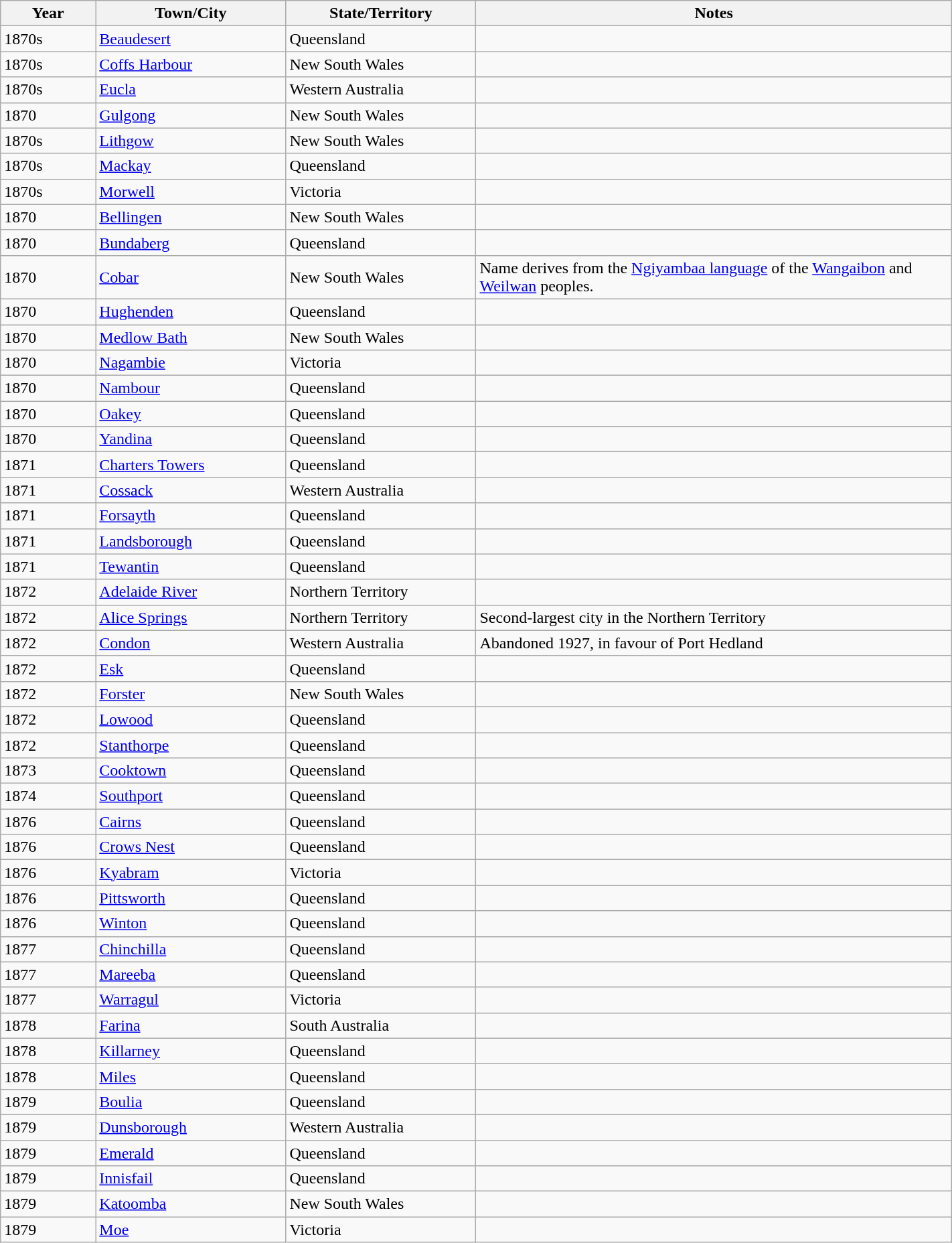<table class="wikitable sortable" style="width:75%;">
<tr>
<th style="width:10%;">Year</th>
<th style="width:20%;">Town/City</th>
<th style="width:20%;">State/Territory</th>
<th style="width:50%;" class="unsortable">Notes</th>
</tr>
<tr>
<td>1870s</td>
<td><a href='#'>Beaudesert</a></td>
<td>Queensland</td>
<td></td>
</tr>
<tr>
<td>1870s</td>
<td><a href='#'>Coffs Harbour</a></td>
<td>New South Wales</td>
<td></td>
</tr>
<tr>
<td>1870s</td>
<td><a href='#'>Eucla</a></td>
<td>Western Australia</td>
<td></td>
</tr>
<tr>
<td>1870</td>
<td><a href='#'>Gulgong</a></td>
<td>New South Wales</td>
<td></td>
</tr>
<tr>
<td>1870s</td>
<td><a href='#'>Lithgow</a></td>
<td>New South Wales</td>
<td></td>
</tr>
<tr>
<td>1870s</td>
<td><a href='#'>Mackay</a></td>
<td>Queensland</td>
<td></td>
</tr>
<tr>
<td>1870s</td>
<td><a href='#'>Morwell</a></td>
<td>Victoria</td>
<td></td>
</tr>
<tr>
<td>1870</td>
<td><a href='#'>Bellingen</a></td>
<td>New South Wales</td>
<td></td>
</tr>
<tr>
<td>1870</td>
<td><a href='#'>Bundaberg</a></td>
<td>Queensland</td>
<td></td>
</tr>
<tr>
<td>1870</td>
<td><a href='#'>Cobar</a></td>
<td>New South Wales</td>
<td>Name derives from the <a href='#'>Ngiyambaa language</a> of the <a href='#'>Wangaibon</a> and <a href='#'>Weilwan</a> peoples.</td>
</tr>
<tr>
<td>1870</td>
<td><a href='#'>Hughenden</a></td>
<td>Queensland</td>
<td></td>
</tr>
<tr>
<td>1870</td>
<td><a href='#'>Medlow Bath</a></td>
<td>New South Wales</td>
<td></td>
</tr>
<tr>
<td>1870</td>
<td><a href='#'>Nagambie</a></td>
<td>Victoria</td>
<td></td>
</tr>
<tr>
<td>1870</td>
<td><a href='#'>Nambour</a></td>
<td>Queensland</td>
<td></td>
</tr>
<tr>
<td>1870</td>
<td><a href='#'>Oakey</a></td>
<td>Queensland</td>
<td></td>
</tr>
<tr>
<td>1870</td>
<td><a href='#'>Yandina</a></td>
<td>Queensland</td>
<td></td>
</tr>
<tr>
<td>1871</td>
<td><a href='#'>Charters Towers</a></td>
<td>Queensland</td>
<td></td>
</tr>
<tr>
<td>1871</td>
<td><a href='#'>Cossack</a></td>
<td>Western Australia</td>
<td></td>
</tr>
<tr>
<td>1871</td>
<td><a href='#'>Forsayth</a></td>
<td>Queensland</td>
<td></td>
</tr>
<tr>
<td>1871</td>
<td><a href='#'>Landsborough</a></td>
<td>Queensland</td>
<td></td>
</tr>
<tr>
<td>1871</td>
<td><a href='#'>Tewantin</a></td>
<td>Queensland</td>
<td></td>
</tr>
<tr>
<td>1872</td>
<td><a href='#'>Adelaide River</a></td>
<td>Northern Territory</td>
<td></td>
</tr>
<tr>
<td>1872</td>
<td><a href='#'>Alice Springs</a></td>
<td>Northern Territory</td>
<td>Second-largest city in the Northern Territory</td>
</tr>
<tr>
<td>1872</td>
<td><a href='#'>Condon</a></td>
<td>Western Australia</td>
<td>Abandoned 1927, in favour of Port Hedland</td>
</tr>
<tr>
<td>1872</td>
<td><a href='#'>Esk</a></td>
<td>Queensland</td>
<td></td>
</tr>
<tr>
<td>1872</td>
<td><a href='#'>Forster</a></td>
<td>New South Wales</td>
<td></td>
</tr>
<tr>
<td>1872</td>
<td><a href='#'>Lowood</a></td>
<td>Queensland</td>
<td></td>
</tr>
<tr>
<td>1872</td>
<td><a href='#'>Stanthorpe</a></td>
<td>Queensland</td>
<td></td>
</tr>
<tr>
<td>1873</td>
<td><a href='#'>Cooktown</a></td>
<td>Queensland</td>
<td></td>
</tr>
<tr>
<td>1874</td>
<td><a href='#'>Southport</a></td>
<td>Queensland</td>
<td></td>
</tr>
<tr>
<td>1876</td>
<td><a href='#'>Cairns</a></td>
<td>Queensland</td>
<td></td>
</tr>
<tr>
<td>1876</td>
<td><a href='#'>Crows Nest</a></td>
<td>Queensland</td>
<td></td>
</tr>
<tr>
<td>1876</td>
<td><a href='#'>Kyabram</a></td>
<td>Victoria</td>
<td></td>
</tr>
<tr>
<td>1876</td>
<td><a href='#'>Pittsworth</a></td>
<td>Queensland</td>
<td></td>
</tr>
<tr>
<td>1876</td>
<td><a href='#'>Winton</a></td>
<td>Queensland</td>
<td></td>
</tr>
<tr>
<td>1877</td>
<td><a href='#'>Chinchilla</a></td>
<td>Queensland</td>
<td></td>
</tr>
<tr>
<td>1877</td>
<td><a href='#'>Mareeba</a></td>
<td>Queensland</td>
<td></td>
</tr>
<tr>
<td>1877</td>
<td><a href='#'>Warragul</a></td>
<td>Victoria</td>
<td></td>
</tr>
<tr>
<td>1878</td>
<td><a href='#'>Farina</a></td>
<td>South Australia</td>
<td></td>
</tr>
<tr>
<td>1878</td>
<td><a href='#'>Killarney</a></td>
<td>Queensland</td>
<td></td>
</tr>
<tr>
<td>1878</td>
<td><a href='#'>Miles</a></td>
<td>Queensland</td>
<td></td>
</tr>
<tr>
<td>1879</td>
<td><a href='#'>Boulia</a></td>
<td>Queensland</td>
<td></td>
</tr>
<tr>
<td>1879</td>
<td><a href='#'>Dunsborough</a></td>
<td>Western Australia</td>
<td></td>
</tr>
<tr>
<td>1879</td>
<td><a href='#'>Emerald</a></td>
<td>Queensland</td>
<td></td>
</tr>
<tr>
<td>1879</td>
<td><a href='#'>Innisfail</a></td>
<td>Queensland</td>
<td></td>
</tr>
<tr>
<td>1879</td>
<td><a href='#'>Katoomba</a></td>
<td>New South Wales</td>
<td></td>
</tr>
<tr>
<td>1879</td>
<td><a href='#'>Moe</a></td>
<td>Victoria</td>
<td></td>
</tr>
</table>
